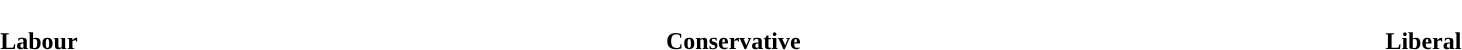<table style="width:100%; text-align:center;">
<tr style="color:white;">
<td style="background:"><strong>74</strong></td>
<td style="background:"><strong>25</strong></td>
<td style="background:"><strong>5</strong></td>
</tr>
<tr>
<td><span><strong>Labour</strong></span></td>
<td><span><strong>Conservative</strong></span></td>
<td><span><strong>Liberal</strong></span></td>
</tr>
</table>
